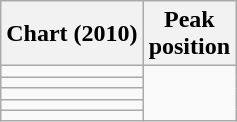<table class="wikitable sortable">
<tr>
<th>Chart (2010)</th>
<th>Peak<br>position</th>
</tr>
<tr>
<td></td>
</tr>
<tr>
<td></td>
</tr>
<tr>
<td></td>
</tr>
<tr>
<td></td>
</tr>
<tr>
<td></td>
</tr>
</table>
